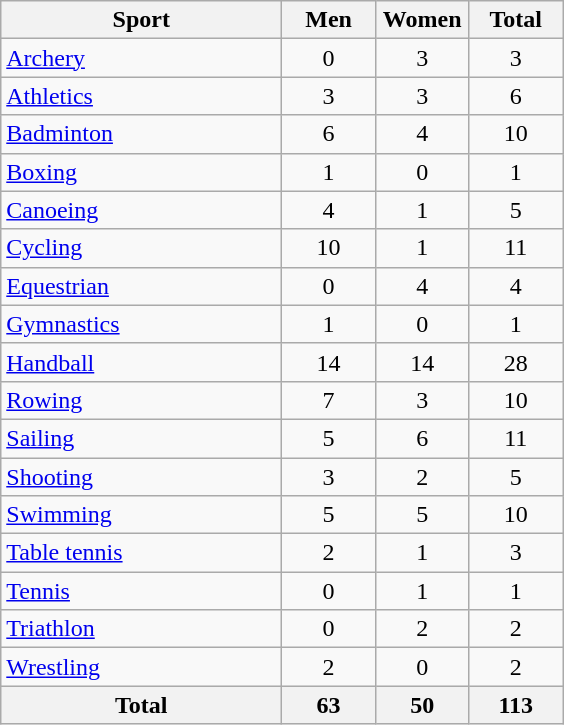<table class="wikitable sortable" style="text-align:center">
<tr>
<th width=180>Sport</th>
<th width=55>Men</th>
<th width=55>Women</th>
<th width=55>Total</th>
</tr>
<tr>
<td align=left><a href='#'>Archery</a></td>
<td>0</td>
<td>3</td>
<td>3</td>
</tr>
<tr>
<td align=left><a href='#'>Athletics</a></td>
<td>3</td>
<td>3</td>
<td>6</td>
</tr>
<tr>
<td align=left><a href='#'>Badminton</a></td>
<td>6</td>
<td>4</td>
<td>10</td>
</tr>
<tr>
<td align=left><a href='#'>Boxing</a></td>
<td>1</td>
<td>0</td>
<td>1</td>
</tr>
<tr>
<td align=left><a href='#'>Canoeing</a></td>
<td>4</td>
<td>1</td>
<td>5</td>
</tr>
<tr>
<td align=left><a href='#'>Cycling</a></td>
<td>10</td>
<td>1</td>
<td>11</td>
</tr>
<tr>
<td align=left><a href='#'>Equestrian</a></td>
<td>0</td>
<td>4</td>
<td>4</td>
</tr>
<tr>
<td align=left><a href='#'>Gymnastics</a></td>
<td>1</td>
<td>0</td>
<td>1</td>
</tr>
<tr>
<td align=left><a href='#'>Handball</a></td>
<td>14</td>
<td>14</td>
<td>28</td>
</tr>
<tr>
<td align=left><a href='#'>Rowing</a></td>
<td>7</td>
<td>3</td>
<td>10</td>
</tr>
<tr>
<td align=left><a href='#'>Sailing</a></td>
<td>5</td>
<td>6</td>
<td>11</td>
</tr>
<tr>
<td align=left><a href='#'>Shooting</a></td>
<td>3</td>
<td>2</td>
<td>5</td>
</tr>
<tr>
<td align=left><a href='#'>Swimming</a></td>
<td>5</td>
<td>5</td>
<td>10</td>
</tr>
<tr>
<td align=left><a href='#'>Table tennis</a></td>
<td>2</td>
<td>1</td>
<td>3</td>
</tr>
<tr>
<td align=left><a href='#'>Tennis</a></td>
<td>0</td>
<td>1</td>
<td>1</td>
</tr>
<tr>
<td align=left><a href='#'>Triathlon</a></td>
<td>0</td>
<td>2</td>
<td>2</td>
</tr>
<tr>
<td align=left><a href='#'>Wrestling</a></td>
<td>2</td>
<td>0</td>
<td>2</td>
</tr>
<tr class="sortbottom">
<th>Total</th>
<th>63</th>
<th>50</th>
<th>113</th>
</tr>
</table>
